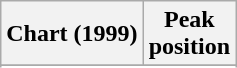<table class="wikitable sortable">
<tr>
<th align="left">Chart (1999)</th>
<th align="center">Peak<br>position</th>
</tr>
<tr>
</tr>
<tr>
</tr>
<tr>
</tr>
</table>
